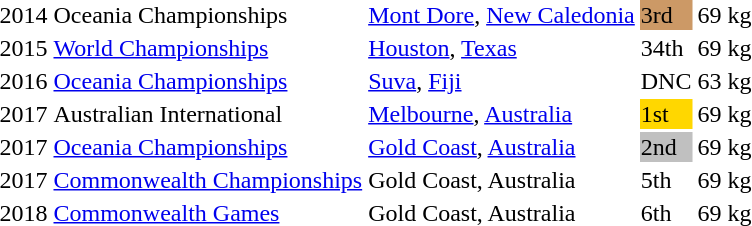<table>
<tr>
<td>2014</td>
<td>Oceania Championships</td>
<td><a href='#'>Mont Dore</a>, <a href='#'>New Caledonia</a></td>
<td bgcolor=cc9966>3rd</td>
<td>69 kg</td>
</tr>
<tr>
<td>2015</td>
<td><a href='#'>World Championships</a></td>
<td><a href='#'>Houston</a>, <a href='#'>Texas</a></td>
<td>34th</td>
<td>69 kg</td>
</tr>
<tr>
<td>2016</td>
<td><a href='#'>Oceania Championships</a></td>
<td><a href='#'>Suva</a>, <a href='#'>Fiji</a></td>
<td>DNC</td>
<td>63 kg</td>
</tr>
<tr>
<td>2017</td>
<td>Australian International</td>
<td><a href='#'>Melbourne</a>, <a href='#'>Australia</a></td>
<td bgcolor=gold>1st</td>
<td>69 kg</td>
</tr>
<tr>
<td>2017</td>
<td><a href='#'>Oceania Championships</a></td>
<td><a href='#'>Gold Coast</a>, <a href='#'>Australia</a></td>
<td bgcolor=silver>2nd</td>
<td>69 kg</td>
</tr>
<tr>
<td>2017</td>
<td><a href='#'>Commonwealth Championships</a></td>
<td>Gold Coast, Australia</td>
<td>5th</td>
<td>69 kg</td>
</tr>
<tr>
<td>2018</td>
<td><a href='#'>Commonwealth Games</a></td>
<td>Gold Coast, Australia</td>
<td>6th</td>
<td>69 kg</td>
</tr>
</table>
